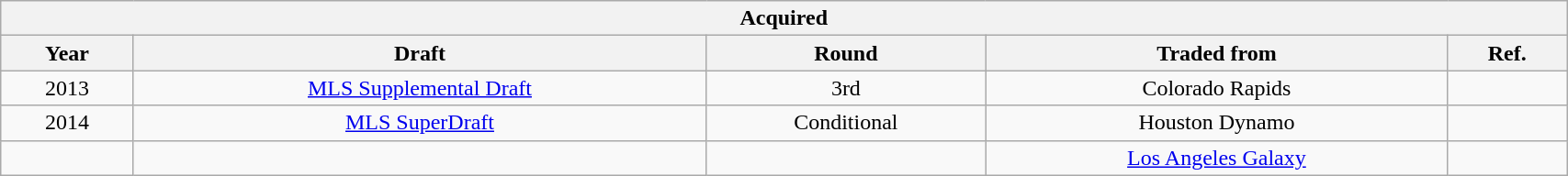<table class="wikitable" style="width:90%">
<tr>
<th colspan=5>Acquired</th>
</tr>
<tr>
<th>Year</th>
<th>Draft</th>
<th>Round</th>
<th>Traded from</th>
<th>Ref.</th>
</tr>
<tr align=center>
<td>2013</td>
<td><a href='#'>MLS Supplemental Draft</a></td>
<td>3rd</td>
<td>Colorado Rapids</td>
<td></td>
</tr>
<tr align=center>
<td>2014</td>
<td><a href='#'>MLS SuperDraft</a></td>
<td>Conditional</td>
<td>Houston Dynamo</td>
<td></td>
</tr>
<tr align=center>
<td></td>
<td></td>
<td></td>
<td><a href='#'>Los Angeles Galaxy</a></td>
<td></td>
</tr>
</table>
